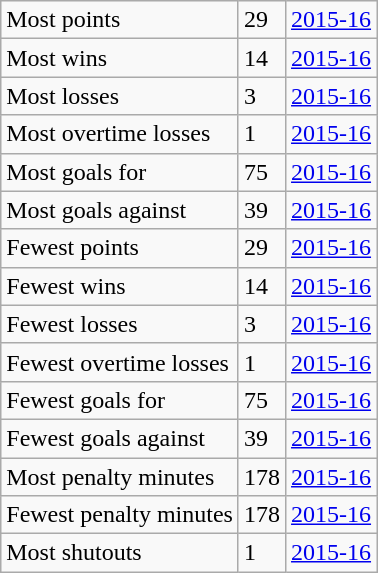<table class="wikitable">
<tr>
<td>Most points</td>
<td>29</td>
<td><a href='#'>2015-16</a></td>
</tr>
<tr>
<td>Most wins</td>
<td>14</td>
<td><a href='#'>2015-16</a></td>
</tr>
<tr>
<td>Most losses</td>
<td>3</td>
<td><a href='#'>2015-16</a></td>
</tr>
<tr>
<td>Most overtime losses</td>
<td>1</td>
<td><a href='#'>2015-16</a></td>
</tr>
<tr>
<td>Most goals for</td>
<td>75</td>
<td><a href='#'>2015-16</a></td>
</tr>
<tr>
<td>Most goals against</td>
<td>39</td>
<td><a href='#'>2015-16</a></td>
</tr>
<tr>
<td>Fewest points</td>
<td>29</td>
<td><a href='#'>2015-16</a></td>
</tr>
<tr>
<td>Fewest wins</td>
<td>14</td>
<td><a href='#'>2015-16</a></td>
</tr>
<tr>
<td>Fewest losses</td>
<td>3</td>
<td><a href='#'>2015-16</a></td>
</tr>
<tr>
<td>Fewest overtime losses</td>
<td>1</td>
<td><a href='#'>2015-16</a></td>
</tr>
<tr>
<td>Fewest goals for</td>
<td>75</td>
<td><a href='#'>2015-16</a></td>
</tr>
<tr>
<td>Fewest goals against</td>
<td>39</td>
<td><a href='#'>2015-16</a></td>
</tr>
<tr>
<td>Most penalty minutes</td>
<td>178</td>
<td><a href='#'>2015-16</a></td>
</tr>
<tr>
<td>Fewest penalty minutes</td>
<td>178</td>
<td><a href='#'>2015-16</a></td>
</tr>
<tr>
<td>Most shutouts</td>
<td>1</td>
<td><a href='#'>2015-16</a></td>
</tr>
</table>
